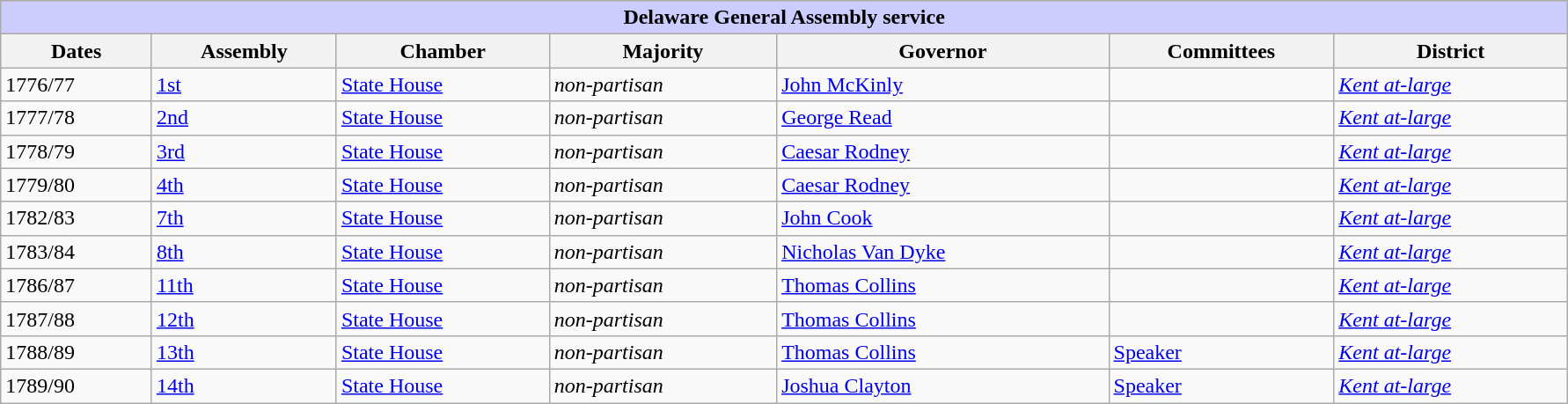<table class=wikitable style="width: 94%" style="text-align: center;" align="center">
<tr bgcolor=#cccccc>
<th colspan=7 style="background: #ccccff;">Delaware General Assembly service</th>
</tr>
<tr>
<th><strong>Dates</strong></th>
<th><strong>Assembly</strong></th>
<th><strong>Chamber</strong></th>
<th><strong>Majority</strong></th>
<th><strong>Governor</strong></th>
<th><strong>Committees</strong></th>
<th><strong>District</strong></th>
</tr>
<tr>
<td>1776/77</td>
<td><a href='#'>1st</a></td>
<td><a href='#'>State House</a></td>
<td><em>non-partisan</em></td>
<td><a href='#'>John McKinly</a></td>
<td></td>
<td><a href='#'><em>Kent at-large</em></a></td>
</tr>
<tr>
<td>1777/78</td>
<td><a href='#'>2nd</a></td>
<td><a href='#'>State House</a></td>
<td><em>non-partisan</em></td>
<td><a href='#'>George Read</a></td>
<td></td>
<td><a href='#'><em>Kent at-large</em></a></td>
</tr>
<tr>
<td>1778/79</td>
<td><a href='#'>3rd</a></td>
<td><a href='#'>State House</a></td>
<td><em>non-partisan</em></td>
<td><a href='#'>Caesar Rodney</a></td>
<td></td>
<td><a href='#'><em>Kent at-large</em></a></td>
</tr>
<tr>
<td>1779/80</td>
<td><a href='#'>4th</a></td>
<td><a href='#'>State House</a></td>
<td><em>non-partisan</em></td>
<td><a href='#'>Caesar Rodney</a></td>
<td></td>
<td><a href='#'><em>Kent at-large</em></a></td>
</tr>
<tr>
<td>1782/83</td>
<td><a href='#'>7th</a></td>
<td><a href='#'>State House</a></td>
<td><em>non-partisan</em></td>
<td><a href='#'>John Cook</a></td>
<td></td>
<td><a href='#'><em>Kent at-large</em></a></td>
</tr>
<tr>
<td>1783/84</td>
<td><a href='#'>8th</a></td>
<td><a href='#'>State House</a></td>
<td><em>non-partisan</em></td>
<td><a href='#'>Nicholas Van Dyke</a></td>
<td></td>
<td><a href='#'><em>Kent at-large</em></a></td>
</tr>
<tr>
<td>1786/87</td>
<td><a href='#'>11th</a></td>
<td><a href='#'>State House</a></td>
<td><em>non-partisan</em></td>
<td><a href='#'>Thomas Collins</a></td>
<td></td>
<td><a href='#'><em>Kent at-large</em></a></td>
</tr>
<tr>
<td>1787/88</td>
<td><a href='#'>12th</a></td>
<td><a href='#'>State House</a></td>
<td><em>non-partisan</em></td>
<td><a href='#'>Thomas Collins</a></td>
<td></td>
<td><a href='#'><em>Kent at-large</em></a></td>
</tr>
<tr>
<td>1788/89</td>
<td><a href='#'>13th</a></td>
<td><a href='#'>State House</a></td>
<td><em>non-partisan</em></td>
<td><a href='#'>Thomas Collins</a></td>
<td><a href='#'>Speaker</a></td>
<td><a href='#'><em>Kent at-large</em></a></td>
</tr>
<tr>
<td>1789/90</td>
<td><a href='#'>14th</a></td>
<td><a href='#'>State House</a></td>
<td><em>non-partisan</em></td>
<td><a href='#'>Joshua Clayton</a></td>
<td><a href='#'>Speaker</a></td>
<td><a href='#'><em>Kent at-large</em></a></td>
</tr>
</table>
